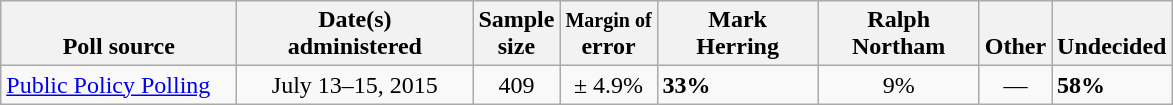<table class="wikitable">
<tr valign= bottom>
<th style="width:150px;">Poll source</th>
<th style="width:150px;">Date(s)<br>administered</th>
<th class=small>Sample<br>size</th>
<th><small>Margin of</small><br>error</th>
<th style="width:100px;">Mark<br>Herring</th>
<th style="width:100px;">Ralph<br>Northam</th>
<th style="width:40px;">Other</th>
<th style="width:40px;">Undecided</th>
</tr>
<tr>
<td><a href='#'>Public Policy Polling</a></td>
<td align=center>July 13–15, 2015</td>
<td align=center>409</td>
<td align=center>± 4.9%</td>
<td><strong>33%</strong></td>
<td align=center>9%</td>
<td align=center>—</td>
<td><strong>58%</strong></td>
</tr>
</table>
